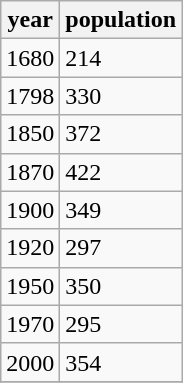<table class="wikitable">
<tr>
<th>year</th>
<th>population</th>
</tr>
<tr>
<td>1680</td>
<td>214</td>
</tr>
<tr>
<td>1798</td>
<td>330</td>
</tr>
<tr>
<td>1850</td>
<td>372</td>
</tr>
<tr>
<td>1870</td>
<td>422</td>
</tr>
<tr>
<td>1900</td>
<td>349</td>
</tr>
<tr>
<td>1920</td>
<td>297</td>
</tr>
<tr>
<td>1950</td>
<td>350</td>
</tr>
<tr>
<td>1970</td>
<td>295</td>
</tr>
<tr>
<td>2000</td>
<td>354</td>
</tr>
<tr>
</tr>
</table>
